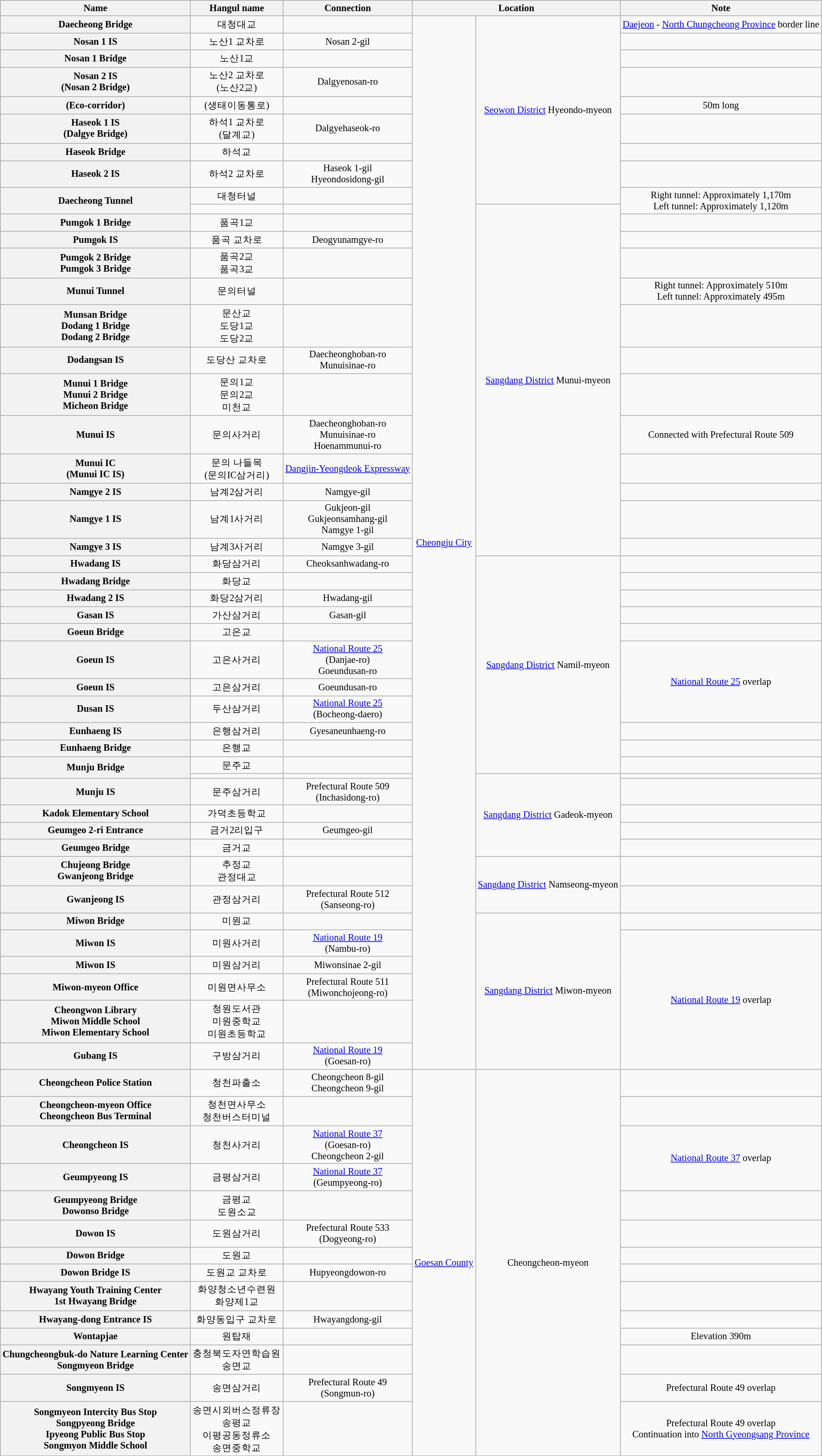<table class="wikitable" style="font-size: 85%; text-align: center;">
<tr>
<th>Name </th>
<th>Hangul name</th>
<th>Connection</th>
<th colspan="2">Location</th>
<th>Note</th>
</tr>
<tr>
<th>Daecheong Bridge</th>
<td>대청대교</td>
<td></td>
<td rowspan=46><a href='#'>Cheongju City</a></td>
<td rowspan=9><a href='#'>Seowon District</a> Hyeondo-myeon</td>
<td><a href='#'>Daejeon</a> - <a href='#'>North Chungcheong Province</a> border line</td>
</tr>
<tr>
<th>Nosan 1 IS</th>
<td>노산1 교차로</td>
<td>Nosan 2-gil</td>
<td></td>
</tr>
<tr>
<th>Nosan 1 Bridge</th>
<td>노산1교</td>
<td></td>
<td></td>
</tr>
<tr>
<th>Nosan 2 IS<br>(Nosan 2 Bridge)</th>
<td>노산2 교차로<br>(노산2교)</td>
<td>Dalgyenosan-ro</td>
<td></td>
</tr>
<tr>
<th>(Eco-corridor)</th>
<td>(생태이동통로)</td>
<td></td>
<td>50m long</td>
</tr>
<tr>
<th>Haseok 1 IS<br>(Dalgye Bridge)</th>
<td>하석1 교차로<br>(달계교)</td>
<td>Dalgyehaseok-ro</td>
<td></td>
</tr>
<tr>
<th>Haseok Bridge</th>
<td>하석교</td>
<td></td>
<td></td>
</tr>
<tr>
<th>Haseok 2 IS</th>
<td>하석2 교차로</td>
<td>Haseok 1-gil<br>Hyeondosidong-gil</td>
<td></td>
</tr>
<tr>
<th rowspan=2>Daecheong Tunnel</th>
<td>대청터널</td>
<td></td>
<td rowspan=2>Right tunnel: Approximately 1,170m<br>Left tunnel: Approximately 1,120m</td>
</tr>
<tr>
<td></td>
<td></td>
<td rowspan=13><a href='#'>Sangdang District</a> Munui-myeon</td>
</tr>
<tr>
<th>Pumgok 1 Bridge</th>
<td>품곡1교</td>
<td></td>
<td></td>
</tr>
<tr>
<th>Pumgok IS</th>
<td>품곡 교차로</td>
<td>Deogyunamgye-ro</td>
<td></td>
</tr>
<tr>
<th>Pumgok 2 Bridge<br>Pumgok 3 Bridge</th>
<td>품곡2교<br>품곡3교</td>
<td></td>
<td></td>
</tr>
<tr>
<th>Munui Tunnel</th>
<td>문의터널</td>
<td></td>
<td>Right tunnel: Approximately 510m<br>Left tunnel: Approximately 495m</td>
</tr>
<tr>
<th>Munsan Bridge<br>Dodang 1 Bridge<br>Dodang 2 Bridge</th>
<td>문산교<br>도당1교<br>도당2교</td>
<td></td>
<td></td>
</tr>
<tr>
<th>Dodangsan IS</th>
<td>도당산 교차로</td>
<td>Daecheonghoban-ro<br>Munuisinae-ro</td>
<td></td>
</tr>
<tr>
<th>Munui 1 Bridge<br>Munui 2 Bridge<br>Micheon Bridge</th>
<td>문의1교<br>문의2교<br>미천교</td>
<td></td>
<td></td>
</tr>
<tr>
<th>Munui IS</th>
<td>문의사거리</td>
<td>Daecheonghoban-ro<br>Munuisinae-ro<br>Hoenammunui-ro</td>
<td>Connected with Prefectural Route 509</td>
</tr>
<tr>
<th>Munui IC<br>(Munui IC IS)</th>
<td>문의 나들목<br>(문의IC삼거리)</td>
<td><a href='#'>Dangjin-Yeongdeok Expressway</a></td>
<td></td>
</tr>
<tr>
<th>Namgye 2 IS</th>
<td>남계2삼거리</td>
<td>Namgye-gil</td>
<td></td>
</tr>
<tr>
<th>Namgye 1 IS</th>
<td>남계1사거리</td>
<td>Gukjeon-gil<br>Gukjeonsamhang-gil<br>Namgye 1-gil</td>
<td></td>
</tr>
<tr>
<th>Namgye 3 IS</th>
<td>남계3사거리</td>
<td>Namgye 3-gil</td>
<td></td>
</tr>
<tr>
<th>Hwadang IS</th>
<td>화당삼거리</td>
<td>Cheoksanhwadang-ro</td>
<td rowspan=11><a href='#'>Sangdang District</a> Namil-myeon</td>
<td></td>
</tr>
<tr>
<th>Hwadang Bridge</th>
<td>화당교</td>
<td></td>
<td></td>
</tr>
<tr>
<th>Hwadang 2 IS</th>
<td>화당2삼거리</td>
<td>Hwadang-gil</td>
<td></td>
</tr>
<tr>
<th>Gasan IS</th>
<td>가산삼거리</td>
<td>Gasan-gil</td>
<td></td>
</tr>
<tr>
<th>Goeun Bridge</th>
<td>고은교</td>
<td></td>
<td></td>
</tr>
<tr>
<th>Goeun IS</th>
<td>고은사거리</td>
<td><a href='#'>National Route 25</a><br>(Danjae-ro)<br>Goeundusan-ro</td>
<td rowspan=3><a href='#'>National Route 25</a> overlap</td>
</tr>
<tr>
<th>Goeun IS</th>
<td>고은삼거리</td>
<td>Goeundusan-ro</td>
</tr>
<tr>
<th>Dusan IS</th>
<td>두산삼거리</td>
<td><a href='#'>National Route 25</a><br>(Bocheong-daero)</td>
</tr>
<tr>
<th>Eunhaeng IS</th>
<td>은행삼거리</td>
<td>Gyesaneunhaeng-ro</td>
<td></td>
</tr>
<tr>
<th>Eunhaeng Bridge</th>
<td>은행교</td>
<td></td>
<td></td>
</tr>
<tr>
<th rowspan=2>Munju Bridge</th>
<td>문주교</td>
<td></td>
<td></td>
</tr>
<tr>
<td></td>
<td></td>
<td rowspan=5><a href='#'>Sangdang District</a> Gadeok-myeon</td>
<td></td>
</tr>
<tr>
<th>Munju IS</th>
<td>문주삼거리</td>
<td>Prefectural Route 509<br>(Inchasidong-ro)</td>
<td></td>
</tr>
<tr>
<th>Kadok Elementary School</th>
<td>가덕초등학교</td>
<td></td>
<td></td>
</tr>
<tr>
<th>Geumgeo 2-ri Entrance</th>
<td>금거2리입구</td>
<td>Geumgeo-gil</td>
<td></td>
</tr>
<tr>
<th>Geumgeo Bridge</th>
<td>금거교</td>
<td></td>
<td></td>
</tr>
<tr>
<th>Chujeong Bridge<br>Gwanjeong Bridge</th>
<td>추정교<br>관정대교</td>
<td></td>
<td rowspan=2><a href='#'>Sangdang District</a> Namseong-myeon</td>
<td></td>
</tr>
<tr>
<th>Gwanjeong IS</th>
<td>관정삼거리</td>
<td>Prefectural Route 512<br>(Sanseong-ro)</td>
<td></td>
</tr>
<tr>
<th>Miwon Bridge</th>
<td>미원교</td>
<td></td>
<td rowspan=6><a href='#'>Sangdang District</a> Miwon-myeon</td>
<td></td>
</tr>
<tr>
<th>Miwon IS</th>
<td>미원사거리</td>
<td><a href='#'>National Route 19</a><br>(Nambu-ro)</td>
<td rowspan=5><a href='#'>National Route 19</a> overlap</td>
</tr>
<tr>
<th>Miwon IS</th>
<td>미원삼거리</td>
<td>Miwonsinae 2-gil</td>
</tr>
<tr>
<th>Miwon-myeon Office</th>
<td>미원면사무소</td>
<td>Prefectural Route 511<br>(Miwonchojeong-ro)</td>
</tr>
<tr>
<th>Cheongwon Library<br>Miwon Middle School<br>Miwon Elementary School</th>
<td>청원도서관<br>미원중학교<br>미원초등학교</td>
<td></td>
</tr>
<tr>
<th>Gubang IS</th>
<td>구방삼거리</td>
<td><a href='#'>National Route 19</a><br>(Goesan-ro)</td>
</tr>
<tr>
<th>Cheongcheon Police Station</th>
<td>청천파출소</td>
<td>Cheongcheon 8-gil<br>Cheongcheon 9-gil</td>
<td rowspan=14><a href='#'>Goesan County</a></td>
<td rowspan=14>Cheongcheon-myeon</td>
<td></td>
</tr>
<tr>
<th>Cheongcheon-myeon Office<br>Cheongcheon Bus Terminal</th>
<td>청천면사무소<br>청천버스터미널</td>
<td></td>
<td></td>
</tr>
<tr>
<th>Cheongcheon IS</th>
<td>청천사거리</td>
<td><a href='#'>National Route 37</a><br>(Goesan-ro)<br>Cheongcheon 2-gil</td>
<td rowspan=2><a href='#'>National Route 37</a> overlap</td>
</tr>
<tr>
<th>Geumpyeong IS</th>
<td>금평삼거리</td>
<td><a href='#'>National Route 37</a><br>(Geumpyeong-ro)</td>
</tr>
<tr>
<th>Geumpyeong Bridge<br>Dowonso Bridge</th>
<td>금평교<br>도원소교</td>
<td></td>
<td></td>
</tr>
<tr>
<th>Dowon IS</th>
<td>도원삼거리</td>
<td>Prefectural Route 533<br>(Dogyeong-ro)</td>
<td></td>
</tr>
<tr>
<th>Dowon Bridge</th>
<td>도원교</td>
<td></td>
<td></td>
</tr>
<tr>
<th>Dowon Bridge IS</th>
<td>도원교 교차로</td>
<td>Hupyeongdowon-ro</td>
<td></td>
</tr>
<tr>
<th>Hwayang Youth Training Center<br>1st Hwayang Bridge</th>
<td>화양청소년수련원<br>화양제1교</td>
<td></td>
<td></td>
</tr>
<tr>
<th>Hwayang-dong Entrance IS</th>
<td>화양동입구 교차로</td>
<td>Hwayangdong-gil</td>
<td></td>
</tr>
<tr>
<th>Wontapjae</th>
<td>원탑재</td>
<td></td>
<td>Elevation 390m</td>
</tr>
<tr>
<th>Chungcheongbuk-do Nature Learning Center<br>Songmyeon Bridge</th>
<td>충청북도자연학습원<br>송면교</td>
<td></td>
<td></td>
</tr>
<tr>
<th>Songmyeon IS</th>
<td>송면삼거리</td>
<td>Prefectural Route 49<br>(Songmun-ro)</td>
<td>Prefectural Route 49 overlap</td>
</tr>
<tr>
<th>Songmyeon Intercity Bus Stop<br>Songpyeong Bridge<br>Ipyeong Public Bus Stop<br>Songmyon Middle School</th>
<td>송면시외버스정류장<br>송평교<br>이평공동정류소<br>송면중학교</td>
<td></td>
<td>Prefectural Route 49 overlap<br>Continuation into <a href='#'>North Gyeongsang Province</a></td>
</tr>
<tr>
</tr>
</table>
